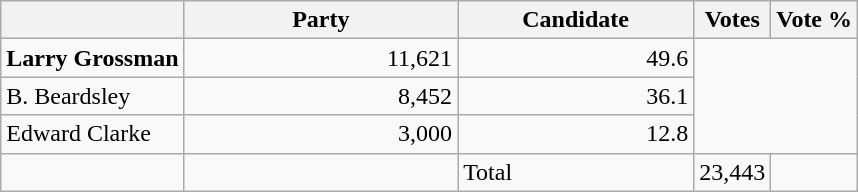<table class="wikitable">
<tr>
<th></th>
<th scope="col" width="175">Party</th>
<th scope="col" width="150">Candidate</th>
<th>Votes</th>
<th>Vote %</th>
</tr>
<tr>
<td><strong>Larry Grossman</strong></td>
<td align=right>11,621</td>
<td align=right>49.6</td>
</tr>
<tr |>
<td>B. Beardsley</td>
<td align=right>8,452</td>
<td align=right>36.1</td>
</tr>
<tr |>
<td>Edward Clarke</td>
<td align=right>3,000</td>
<td align=right>12.8<br>
</td>
</tr>
<tr |>
<td></td>
<td></td>
<td>Total</td>
<td align=right>23,443</td>
<td></td>
</tr>
</table>
